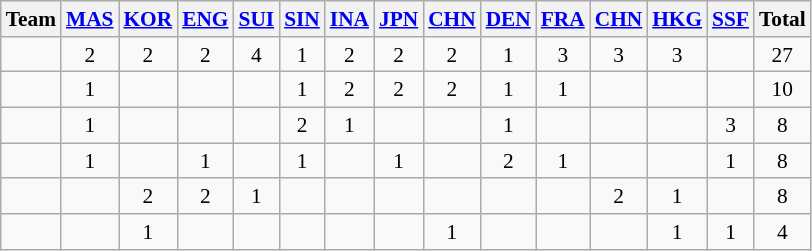<table class=wikitable style="font-size:89%; text-align:center">
<tr>
<th>Team</th>
<th><a href='#'>MAS</a></th>
<th><a href='#'>KOR</a></th>
<th><a href='#'>ENG</a></th>
<th><a href='#'>SUI</a></th>
<th><a href='#'>SIN</a></th>
<th><a href='#'>INA</a></th>
<th><a href='#'>JPN</a></th>
<th><a href='#'>CHN</a></th>
<th><a href='#'>DEN</a></th>
<th><a href='#'>FRA</a></th>
<th><a href='#'>CHN</a></th>
<th><a href='#'>HKG</a></th>
<th><a href='#'>SSF</a></th>
<th>Total</th>
</tr>
<tr>
<td align=left></td>
<td>2</td>
<td>2</td>
<td>2</td>
<td>4</td>
<td>1</td>
<td>2</td>
<td>2</td>
<td>2</td>
<td>1</td>
<td>3</td>
<td>3</td>
<td>3</td>
<td></td>
<td>27</td>
</tr>
<tr>
<td align=left></td>
<td>1</td>
<td></td>
<td></td>
<td></td>
<td>1</td>
<td>2</td>
<td>2</td>
<td>2</td>
<td>1</td>
<td>1</td>
<td></td>
<td></td>
<td></td>
<td>10</td>
</tr>
<tr>
<td align=left></td>
<td>1</td>
<td></td>
<td></td>
<td></td>
<td>2</td>
<td>1</td>
<td></td>
<td></td>
<td>1</td>
<td></td>
<td></td>
<td></td>
<td>3</td>
<td>8</td>
</tr>
<tr>
<td align=left></td>
<td>1</td>
<td></td>
<td>1</td>
<td></td>
<td>1</td>
<td></td>
<td>1</td>
<td></td>
<td>2</td>
<td>1</td>
<td></td>
<td></td>
<td>1</td>
<td>8</td>
</tr>
<tr>
<td align=left></td>
<td></td>
<td>2</td>
<td>2</td>
<td>1</td>
<td></td>
<td></td>
<td></td>
<td></td>
<td></td>
<td></td>
<td>2</td>
<td>1</td>
<td></td>
<td>8</td>
</tr>
<tr>
<td align=left></td>
<td></td>
<td>1</td>
<td></td>
<td></td>
<td></td>
<td></td>
<td></td>
<td>1</td>
<td></td>
<td></td>
<td></td>
<td>1</td>
<td>1</td>
<td>4</td>
</tr>
</table>
